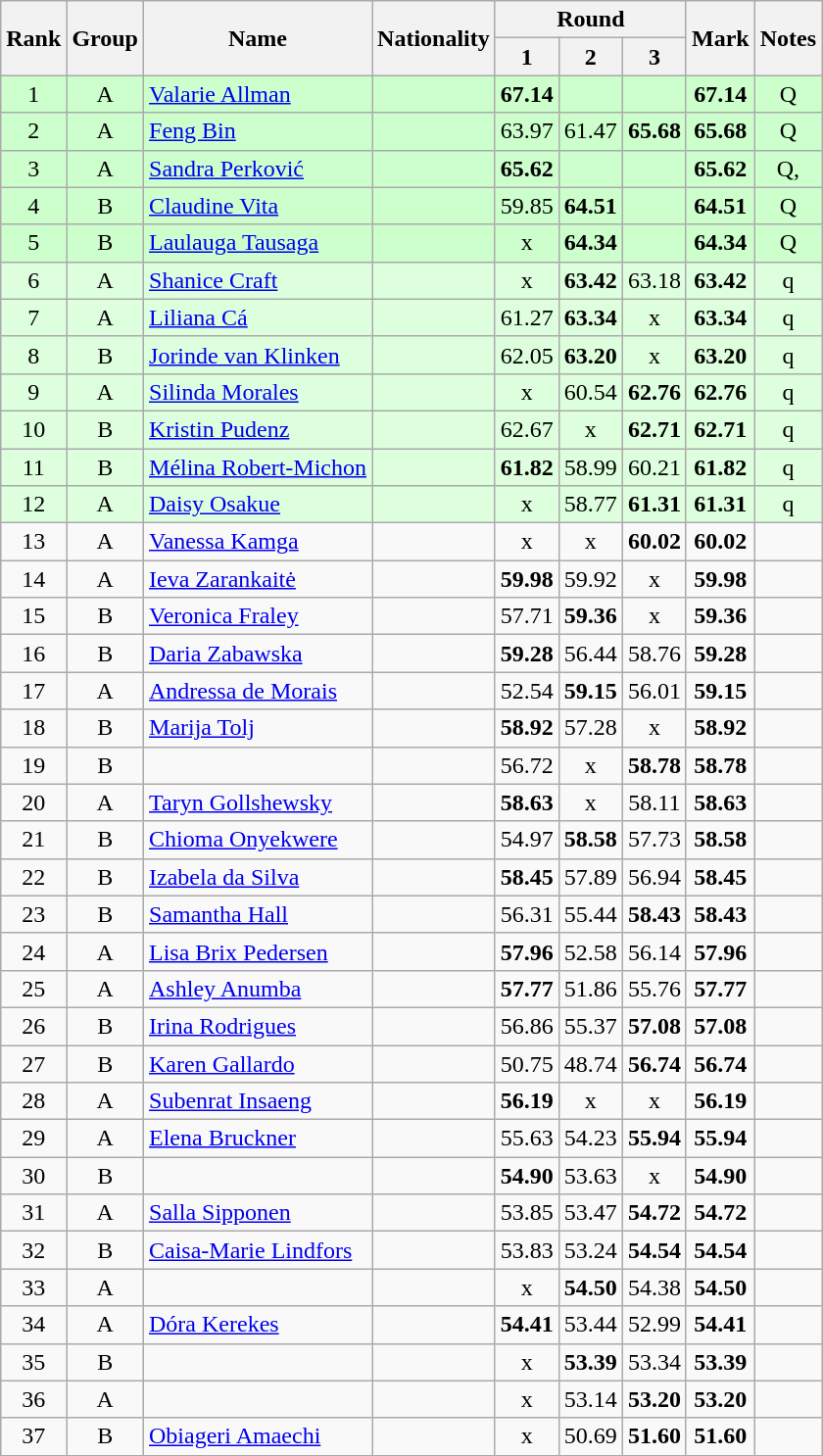<table class="wikitable sortable" style="text-align:center">
<tr>
<th rowspan=2>Rank</th>
<th rowspan=2>Group</th>
<th rowspan=2>Name</th>
<th rowspan=2>Nationality</th>
<th colspan=3>Round</th>
<th rowspan=2>Mark</th>
<th rowspan=2>Notes</th>
</tr>
<tr>
<th>1</th>
<th>2</th>
<th>3</th>
</tr>
<tr bgcolor=ccffcc>
<td>1</td>
<td>A</td>
<td align=left><a href='#'>Valarie Allman</a></td>
<td align=left></td>
<td><strong>67.14</strong></td>
<td></td>
<td></td>
<td><strong>67.14</strong></td>
<td>Q</td>
</tr>
<tr bgcolor=ccffcc>
<td>2</td>
<td>A</td>
<td align=left><a href='#'>Feng Bin</a></td>
<td align=left></td>
<td>63.97</td>
<td>61.47</td>
<td><strong>65.68</strong></td>
<td><strong>65.68</strong></td>
<td>Q</td>
</tr>
<tr bgcolor=ccffcc>
<td>3</td>
<td>A</td>
<td align=left><a href='#'>Sandra Perković</a></td>
<td align=left></td>
<td><strong>65.62</strong></td>
<td></td>
<td></td>
<td><strong>65.62</strong></td>
<td>Q, </td>
</tr>
<tr bgcolor=ccffcc>
<td>4</td>
<td>B</td>
<td align=left><a href='#'>Claudine Vita</a></td>
<td align=left></td>
<td>59.85</td>
<td><strong>64.51</strong></td>
<td></td>
<td><strong>64.51</strong></td>
<td>Q</td>
</tr>
<tr bgcolor=ccffcc>
<td>5</td>
<td>B</td>
<td align=left><a href='#'>Laulauga Tausaga</a></td>
<td align=left></td>
<td>x</td>
<td><strong>64.34</strong></td>
<td></td>
<td><strong>64.34</strong></td>
<td>Q</td>
</tr>
<tr bgcolor=ddffdd>
<td>6</td>
<td>A</td>
<td align=left><a href='#'>Shanice Craft</a></td>
<td align=left></td>
<td>x</td>
<td><strong>63.42</strong></td>
<td>63.18</td>
<td><strong>63.42</strong></td>
<td>q</td>
</tr>
<tr bgcolor=ddffdd>
<td>7</td>
<td>A</td>
<td align=left><a href='#'>Liliana Cá</a></td>
<td align=left></td>
<td>61.27</td>
<td><strong>63.34</strong></td>
<td>x</td>
<td><strong>63.34</strong></td>
<td>q</td>
</tr>
<tr bgcolor=ddffdd>
<td>8</td>
<td>B</td>
<td align=left><a href='#'>Jorinde van Klinken</a></td>
<td align=left></td>
<td>62.05</td>
<td><strong>63.20</strong></td>
<td>x</td>
<td><strong>63.20</strong></td>
<td>q</td>
</tr>
<tr bgcolor=ddffdd>
<td>9</td>
<td>A</td>
<td align=left><a href='#'>Silinda Morales</a></td>
<td align=left></td>
<td>x</td>
<td>60.54</td>
<td><strong>62.76</strong></td>
<td><strong>62.76</strong></td>
<td>q</td>
</tr>
<tr bgcolor=ddffdd>
<td>10</td>
<td>B</td>
<td align=left><a href='#'>Kristin Pudenz</a></td>
<td align=left></td>
<td>62.67</td>
<td>x</td>
<td><strong>62.71</strong></td>
<td><strong>62.71</strong></td>
<td>q</td>
</tr>
<tr bgcolor=ddffdd>
<td>11</td>
<td>B</td>
<td align=left><a href='#'>Mélina Robert-Michon</a></td>
<td align=left></td>
<td><strong>61.82</strong></td>
<td>58.99</td>
<td>60.21</td>
<td><strong>61.82</strong></td>
<td>q</td>
</tr>
<tr bgcolor=ddffdd>
<td>12</td>
<td>A</td>
<td align=left><a href='#'>Daisy Osakue</a></td>
<td align=left></td>
<td>x</td>
<td>58.77</td>
<td><strong>61.31</strong></td>
<td><strong>61.31</strong></td>
<td>q</td>
</tr>
<tr>
<td>13</td>
<td>A</td>
<td align=left><a href='#'>Vanessa Kamga</a></td>
<td align=left></td>
<td>x</td>
<td>x</td>
<td><strong>60.02</strong></td>
<td><strong>60.02</strong></td>
<td></td>
</tr>
<tr>
<td>14</td>
<td>A</td>
<td align=left><a href='#'>Ieva Zarankaitė</a></td>
<td align=left></td>
<td><strong>59.98</strong></td>
<td>59.92</td>
<td>x</td>
<td><strong>59.98</strong></td>
<td></td>
</tr>
<tr>
<td>15</td>
<td>B</td>
<td align=left><a href='#'>Veronica Fraley</a></td>
<td align=left></td>
<td>57.71</td>
<td><strong>59.36</strong></td>
<td>x</td>
<td><strong>59.36</strong></td>
<td></td>
</tr>
<tr>
<td>16</td>
<td>B</td>
<td align=left><a href='#'>Daria Zabawska</a></td>
<td align=left></td>
<td><strong>59.28</strong></td>
<td>56.44</td>
<td>58.76</td>
<td><strong>59.28</strong></td>
<td></td>
</tr>
<tr>
<td>17</td>
<td>A</td>
<td align=left><a href='#'>Andressa de Morais</a></td>
<td align=left></td>
<td>52.54</td>
<td><strong>59.15</strong></td>
<td>56.01</td>
<td><strong>59.15</strong></td>
<td></td>
</tr>
<tr>
<td>18</td>
<td>B</td>
<td align=left><a href='#'>Marija Tolj</a></td>
<td align=left></td>
<td><strong>58.92</strong></td>
<td>57.28</td>
<td>x</td>
<td><strong>58.92</strong></td>
<td></td>
</tr>
<tr>
<td>19</td>
<td>B</td>
<td align=left></td>
<td align=left></td>
<td>56.72</td>
<td>x</td>
<td><strong>58.78</strong></td>
<td><strong>58.78</strong></td>
<td></td>
</tr>
<tr>
<td>20</td>
<td>A</td>
<td align=left><a href='#'>Taryn Gollshewsky</a></td>
<td align=left></td>
<td><strong>58.63</strong></td>
<td>x</td>
<td>58.11</td>
<td><strong>58.63</strong></td>
<td></td>
</tr>
<tr>
<td>21</td>
<td>B</td>
<td align=left><a href='#'>Chioma Onyekwere</a></td>
<td align=left></td>
<td>54.97</td>
<td><strong>58.58</strong></td>
<td>57.73</td>
<td><strong>58.58</strong></td>
<td></td>
</tr>
<tr>
<td>22</td>
<td>B</td>
<td align=left><a href='#'>Izabela da Silva</a></td>
<td align=left></td>
<td><strong>58.45</strong></td>
<td>57.89</td>
<td>56.94</td>
<td><strong>58.45</strong></td>
<td></td>
</tr>
<tr>
<td>23</td>
<td>B</td>
<td align=left><a href='#'>Samantha Hall</a></td>
<td align=left></td>
<td>56.31</td>
<td>55.44</td>
<td><strong>58.43</strong></td>
<td><strong>58.43</strong></td>
<td></td>
</tr>
<tr>
<td>24</td>
<td>A</td>
<td align=left><a href='#'>Lisa Brix Pedersen</a></td>
<td align=left></td>
<td><strong>57.96</strong></td>
<td>52.58</td>
<td>56.14</td>
<td><strong>57.96</strong></td>
<td></td>
</tr>
<tr>
<td>25</td>
<td>A</td>
<td align=left><a href='#'>Ashley Anumba</a></td>
<td align=left></td>
<td><strong>57.77</strong></td>
<td>51.86</td>
<td>55.76</td>
<td><strong>57.77</strong></td>
<td></td>
</tr>
<tr>
<td>26</td>
<td>B</td>
<td align=left><a href='#'>Irina Rodrigues</a></td>
<td align=left></td>
<td>56.86</td>
<td>55.37</td>
<td><strong>57.08</strong></td>
<td><strong>57.08</strong></td>
<td></td>
</tr>
<tr>
<td>27</td>
<td>B</td>
<td align=left><a href='#'>Karen Gallardo</a></td>
<td align=left></td>
<td>50.75</td>
<td>48.74</td>
<td><strong>56.74</strong></td>
<td><strong>56.74</strong></td>
<td></td>
</tr>
<tr>
<td>28</td>
<td>A</td>
<td align=left><a href='#'>Subenrat Insaeng</a></td>
<td align=left></td>
<td><strong>56.19</strong></td>
<td>x</td>
<td>x</td>
<td><strong>56.19</strong></td>
<td></td>
</tr>
<tr>
<td>29</td>
<td>A</td>
<td align=left><a href='#'>Elena Bruckner</a></td>
<td align=left></td>
<td>55.63</td>
<td>54.23</td>
<td><strong>55.94</strong></td>
<td><strong>55.94</strong></td>
<td></td>
</tr>
<tr>
<td>30</td>
<td>B</td>
<td align=left></td>
<td align=left></td>
<td><strong>54.90</strong></td>
<td>53.63</td>
<td>x</td>
<td><strong>54.90</strong></td>
<td></td>
</tr>
<tr>
<td>31</td>
<td>A</td>
<td align=left><a href='#'>Salla Sipponen</a></td>
<td align=left></td>
<td>53.85</td>
<td>53.47</td>
<td><strong>54.72</strong></td>
<td><strong>54.72</strong></td>
<td></td>
</tr>
<tr>
<td>32</td>
<td>B</td>
<td align=left><a href='#'>Caisa-Marie Lindfors</a></td>
<td align=left></td>
<td>53.83</td>
<td>53.24</td>
<td><strong>54.54</strong></td>
<td><strong>54.54</strong></td>
<td></td>
</tr>
<tr>
<td>33</td>
<td>A</td>
<td align=left></td>
<td align=left></td>
<td>x</td>
<td><strong>54.50</strong></td>
<td>54.38</td>
<td><strong>54.50</strong></td>
<td></td>
</tr>
<tr>
<td>34</td>
<td>A</td>
<td align=left><a href='#'>Dóra Kerekes</a></td>
<td align=left></td>
<td><strong>54.41</strong></td>
<td>53.44</td>
<td>52.99</td>
<td><strong>54.41</strong></td>
<td></td>
</tr>
<tr>
<td>35</td>
<td>B</td>
<td align=left></td>
<td align=left></td>
<td>x</td>
<td><strong>53.39</strong></td>
<td>53.34</td>
<td><strong>53.39</strong></td>
<td></td>
</tr>
<tr>
<td>36</td>
<td>A</td>
<td align=left></td>
<td align=left></td>
<td>x</td>
<td>53.14</td>
<td><strong>53.20</strong></td>
<td><strong>53.20</strong></td>
<td></td>
</tr>
<tr>
<td>37</td>
<td>B</td>
<td align=left><a href='#'>Obiageri Amaechi</a></td>
<td align=left></td>
<td>x</td>
<td>50.69</td>
<td><strong>51.60</strong></td>
<td><strong>51.60</strong></td>
<td></td>
</tr>
</table>
